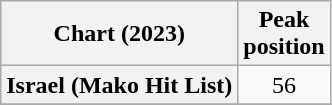<table class="wikitable plainrowheaders" style="text-align:center">
<tr>
<th scope="col">Chart (2023)</th>
<th scope="col">Peak<br>position</th>
</tr>
<tr>
<th scope="row">Israel (Mako Hit List)</th>
<td>56</td>
</tr>
<tr>
</tr>
</table>
